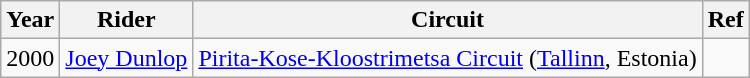<table class="wikitable">
<tr>
<th>Year</th>
<th>Rider</th>
<th>Circuit</th>
<th>Ref</th>
</tr>
<tr>
<td>2000</td>
<td> <a href='#'>Joey Dunlop</a></td>
<td><a href='#'>Pirita-Kose-Kloostrimetsa Circuit</a> (<a href='#'>Tallinn</a>, Estonia)</td>
<td></td>
</tr>
</table>
